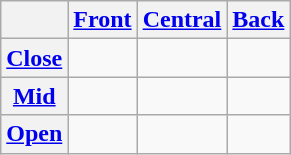<table class="wikitable">
<tr>
<th></th>
<th><a href='#'>Front</a></th>
<th><a href='#'>Central</a></th>
<th><a href='#'>Back</a></th>
</tr>
<tr align=center>
<th><a href='#'>Close</a></th>
<td> </td>
<td></td>
<td> </td>
</tr>
<tr align=center>
<th><a href='#'>Mid</a></th>
<td> </td>
<td></td>
<td> </td>
</tr>
<tr align=center>
<th><a href='#'>Open</a></th>
<td></td>
<td> </td>
<td></td>
</tr>
</table>
